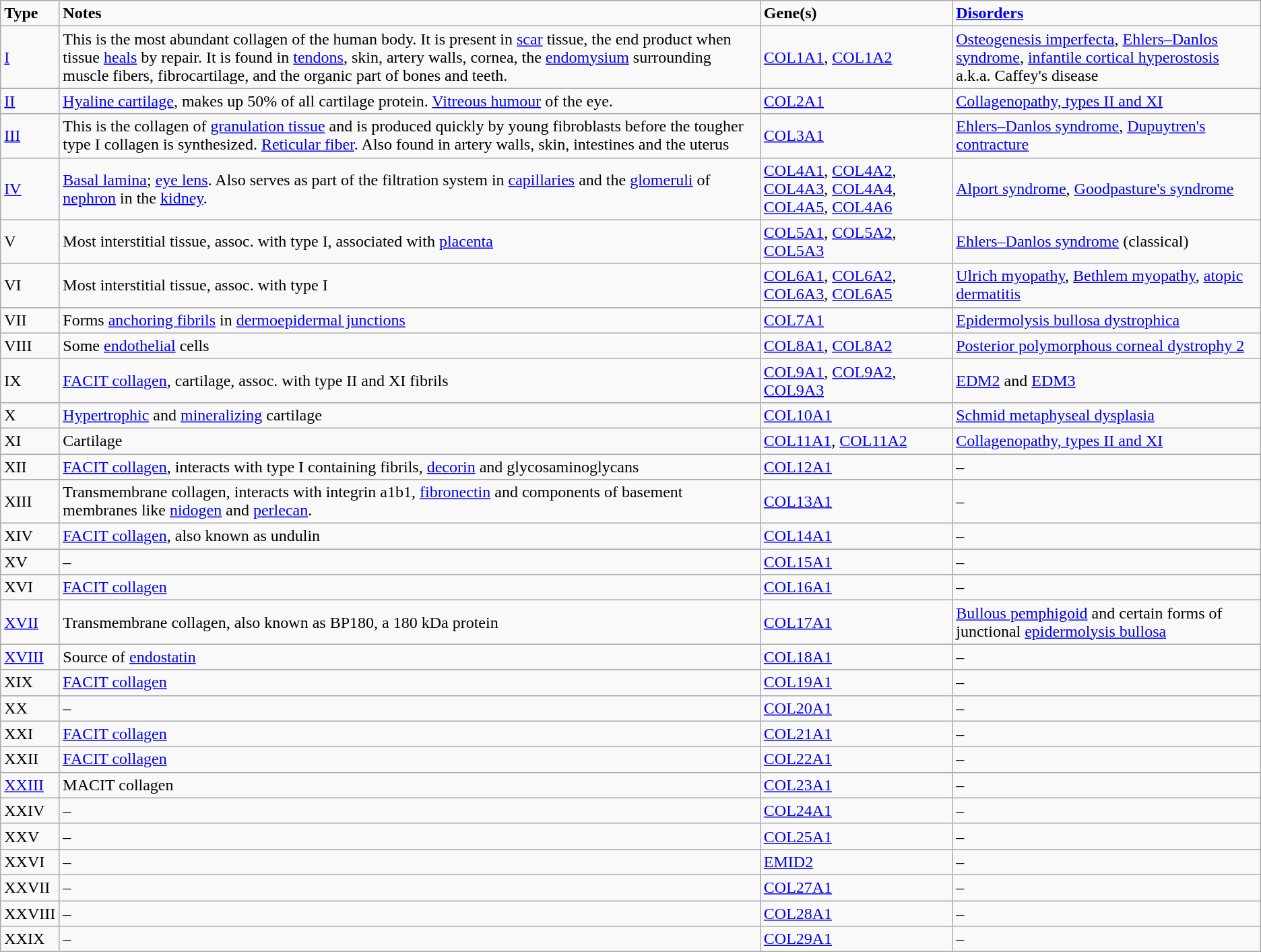<table class="wikitable">
<tr>
<td><strong>Type</strong></td>
<td><strong>Notes</strong></td>
<td><strong>Gene(s)</strong></td>
<td><strong><a href='#'>Disorders</a></strong></td>
</tr>
<tr>
<td><a href='#'>I</a></td>
<td>This is the most abundant collagen of the human body. It is present in <a href='#'>scar</a> tissue, the end product when tissue <a href='#'>heals</a> by repair. It is found in <a href='#'>tendons</a>, skin, artery walls, cornea, the <a href='#'>endomysium</a> surrounding muscle fibers, fibrocartilage, and the organic part of bones and teeth.</td>
<td><a href='#'>COL1A1</a>, <a href='#'>COL1A2</a></td>
<td><a href='#'>Osteogenesis imperfecta</a>, <a href='#'>Ehlers–Danlos syndrome</a>, <a href='#'>infantile cortical hyperostosis</a> a.k.a. Caffey's disease</td>
</tr>
<tr>
<td><a href='#'>II</a></td>
<td><a href='#'>Hyaline cartilage</a>, makes up 50% of all cartilage protein. <a href='#'>Vitreous humour</a> of the eye.</td>
<td><a href='#'>COL2A1</a></td>
<td><a href='#'>Collagenopathy, types II and XI</a></td>
</tr>
<tr>
<td><a href='#'>III</a></td>
<td>This is the collagen of <a href='#'>granulation tissue</a> and is produced quickly by young fibroblasts before the tougher type I collagen is synthesized. <a href='#'>Reticular fiber</a>. Also found in artery walls, skin, intestines and the uterus</td>
<td><a href='#'>COL3A1</a></td>
<td><a href='#'>Ehlers–Danlos syndrome</a>, <a href='#'>Dupuytren's contracture</a></td>
</tr>
<tr>
<td><a href='#'>IV</a></td>
<td><a href='#'>Basal lamina</a>; <a href='#'>eye lens</a>. Also serves as part of the filtration system in <a href='#'>capillaries</a> and the <a href='#'>glomeruli</a> of <a href='#'>nephron</a> in the <a href='#'>kidney</a>.</td>
<td><a href='#'>COL4A1</a>, <a href='#'>COL4A2</a>, <a href='#'>COL4A3</a>, <a href='#'>COL4A4</a>, <a href='#'>COL4A5</a>, <a href='#'>COL4A6</a></td>
<td><a href='#'>Alport syndrome</a>, <a href='#'>Goodpasture's syndrome</a></td>
</tr>
<tr>
<td>V</td>
<td>Most interstitial tissue, assoc. with type I, associated with <a href='#'>placenta</a></td>
<td><a href='#'>COL5A1</a>, <a href='#'>COL5A2</a>, <a href='#'>COL5A3</a></td>
<td><a href='#'>Ehlers–Danlos syndrome</a> (classical)</td>
</tr>
<tr>
<td>VI</td>
<td>Most interstitial tissue, assoc. with type I</td>
<td><a href='#'>COL6A1</a>, <a href='#'>COL6A2</a>, <a href='#'>COL6A3</a>, <a href='#'>COL6A5</a></td>
<td><a href='#'>Ulrich myopathy</a>, <a href='#'>Bethlem myopathy</a>, <a href='#'>atopic dermatitis</a></td>
</tr>
<tr>
<td>VII</td>
<td>Forms <a href='#'>anchoring fibrils</a> in <a href='#'>dermoepidermal junctions</a></td>
<td><a href='#'>COL7A1</a></td>
<td><a href='#'>Epidermolysis bullosa dystrophica</a></td>
</tr>
<tr>
<td>VIII</td>
<td>Some <a href='#'>endothelial</a> cells</td>
<td><a href='#'>COL8A1</a>, <a href='#'>COL8A2</a></td>
<td><a href='#'>Posterior polymorphous corneal dystrophy 2</a></td>
</tr>
<tr>
<td>IX</td>
<td><a href='#'>FACIT collagen</a>, cartilage, assoc. with type II and XI fibrils</td>
<td><a href='#'>COL9A1</a>, <a href='#'>COL9A2</a>, <a href='#'>COL9A3</a></td>
<td><a href='#'>EDM2</a> and <a href='#'>EDM3</a></td>
</tr>
<tr>
<td>X</td>
<td><a href='#'>Hypertrophic</a> and <a href='#'>mineralizing</a> cartilage</td>
<td><a href='#'>COL10A1</a></td>
<td><a href='#'>Schmid metaphyseal dysplasia</a></td>
</tr>
<tr>
<td>XI</td>
<td>Cartilage</td>
<td><a href='#'>COL11A1</a>, <a href='#'>COL11A2</a></td>
<td><a href='#'>Collagenopathy, types II and XI</a></td>
</tr>
<tr>
<td>XII</td>
<td><a href='#'>FACIT collagen</a>, interacts with type I containing fibrils, <a href='#'>decorin</a> and glycosaminoglycans</td>
<td><a href='#'>COL12A1</a></td>
<td>–</td>
</tr>
<tr>
<td>XIII</td>
<td>Transmembrane collagen, interacts with integrin a1b1, <a href='#'>fibronectin</a> and components of basement membranes like <a href='#'>nidogen</a> and <a href='#'>perlecan</a>.</td>
<td><a href='#'>COL13A1</a></td>
<td>–</td>
</tr>
<tr>
<td>XIV</td>
<td><a href='#'>FACIT collagen</a>, also known as undulin</td>
<td><a href='#'>COL14A1</a></td>
<td>–</td>
</tr>
<tr>
<td>XV</td>
<td>–</td>
<td><a href='#'>COL15A1</a></td>
<td>–</td>
</tr>
<tr>
<td>XVI</td>
<td><a href='#'>FACIT collagen</a></td>
<td><a href='#'>COL16A1</a></td>
<td>–</td>
</tr>
<tr>
<td><a href='#'>XVII</a></td>
<td>Transmembrane collagen, also known as BP180, a 180 kDa protein</td>
<td><a href='#'>COL17A1</a></td>
<td><a href='#'>Bullous pemphigoid</a> and certain forms of junctional <a href='#'>epidermolysis bullosa</a></td>
</tr>
<tr>
<td><a href='#'>XVIII</a></td>
<td>Source of <a href='#'>endostatin</a></td>
<td><a href='#'>COL18A1</a></td>
<td>–</td>
</tr>
<tr>
<td>XIX</td>
<td><a href='#'>FACIT collagen</a></td>
<td><a href='#'>COL19A1</a></td>
<td>–</td>
</tr>
<tr>
<td>XX</td>
<td>–</td>
<td><a href='#'>COL20A1</a></td>
<td>–</td>
</tr>
<tr>
<td>XXI</td>
<td><a href='#'>FACIT collagen</a></td>
<td><a href='#'>COL21A1</a></td>
<td>–</td>
</tr>
<tr>
<td>XXII</td>
<td><a href='#'>FACIT collagen</a></td>
<td><a href='#'>COL22A1</a></td>
<td>–</td>
</tr>
<tr>
<td><a href='#'>XXIII</a></td>
<td>MACIT collagen</td>
<td><a href='#'>COL23A1</a></td>
<td>–</td>
</tr>
<tr>
<td>XXIV</td>
<td>–</td>
<td><a href='#'>COL24A1</a></td>
<td>–</td>
</tr>
<tr>
<td>XXV</td>
<td>–</td>
<td><a href='#'>COL25A1</a></td>
<td>–</td>
</tr>
<tr>
<td>XXVI</td>
<td>–</td>
<td><a href='#'>EMID2</a></td>
<td>–</td>
</tr>
<tr>
<td>XXVII</td>
<td>–</td>
<td><a href='#'>COL27A1</a></td>
<td>–</td>
</tr>
<tr>
<td>XXVIII</td>
<td>–</td>
<td><a href='#'>COL28A1</a></td>
<td>–</td>
</tr>
<tr>
<td>XXIX</td>
<td>–</td>
<td><a href='#'>COL29A1</a></td>
<td>–</td>
</tr>
</table>
